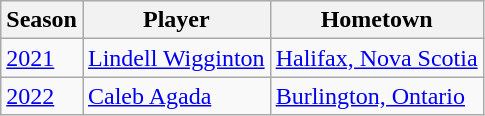<table class="wikitable">
<tr>
<th>Season</th>
<th>Player</th>
<th>Hometown</th>
</tr>
<tr>
<td><a href='#'>2021</a></td>
<td><a href='#'>Lindell Wigginton</a></td>
<td><a href='#'>Halifax, Nova Scotia</a></td>
</tr>
<tr>
<td><a href='#'>2022</a></td>
<td><a href='#'>Caleb Agada</a></td>
<td><a href='#'>Burlington, Ontario</a></td>
</tr>
</table>
